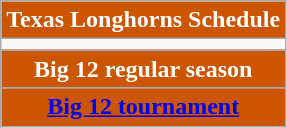<table class="wikitable collapsible collapsed" style=font-size:100% style="text-align:center">
<tr>
<th colspan="6" style="background:#CC5500; color:white; text-align:center"><strong>Texas Longhorns Schedule</strong></th>
</tr>
<tr>
<td></td>
</tr>
<tr>
<th colspan=12 style="background:#CC5500; color:white;"><span>Big 12 regular season</span><br>

















</th>
</tr>
<tr>
<th colspan=12 style="background:#CC5500; color:white;"><a href='#'><span>Big 12 tournament</span></a><br>
</th>
</tr>
</table>
